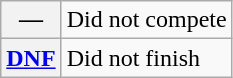<table class="wikitable">
<tr>
<th scope="row">—</th>
<td>Did not compete</td>
</tr>
<tr>
<th scope="row"><a href='#'>DNF</a></th>
<td>Did not finish</td>
</tr>
</table>
